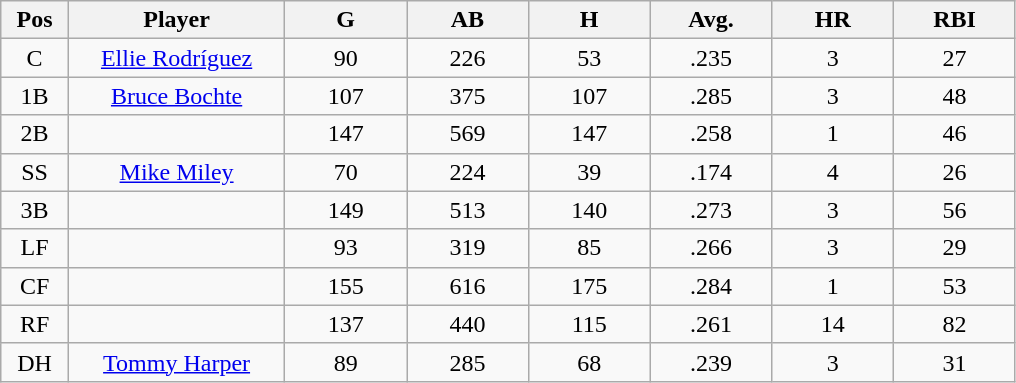<table class="wikitable sortable">
<tr>
<th bgcolor="#DDDDFF" width="5%">Pos</th>
<th bgcolor="#DDDDFF" width="16%">Player</th>
<th bgcolor="#DDDDFF" width="9%">G</th>
<th bgcolor="#DDDDFF" width="9%">AB</th>
<th bgcolor="#DDDDFF" width="9%">H</th>
<th bgcolor="#DDDDFF" width="9%">Avg.</th>
<th bgcolor="#DDDDFF" width="9%">HR</th>
<th bgcolor="#DDDDFF" width="9%">RBI</th>
</tr>
<tr align=center>
<td>C</td>
<td><a href='#'>Ellie Rodríguez</a></td>
<td>90</td>
<td>226</td>
<td>53</td>
<td>.235</td>
<td>3</td>
<td>27</td>
</tr>
<tr align="center">
<td>1B</td>
<td><a href='#'>Bruce Bochte</a></td>
<td>107</td>
<td>375</td>
<td>107</td>
<td>.285</td>
<td>3</td>
<td>48</td>
</tr>
<tr align="center">
<td>2B</td>
<td></td>
<td>147</td>
<td>569</td>
<td>147</td>
<td>.258</td>
<td>1</td>
<td>46</td>
</tr>
<tr align=center>
<td>SS</td>
<td><a href='#'>Mike Miley</a></td>
<td>70</td>
<td>224</td>
<td>39</td>
<td>.174</td>
<td>4</td>
<td>26</td>
</tr>
<tr align="center">
<td>3B</td>
<td></td>
<td>149</td>
<td>513</td>
<td>140</td>
<td>.273</td>
<td>3</td>
<td>56</td>
</tr>
<tr align=center>
<td>LF</td>
<td></td>
<td>93</td>
<td>319</td>
<td>85</td>
<td>.266</td>
<td>3</td>
<td>29</td>
</tr>
<tr align=center>
<td>CF</td>
<td></td>
<td>155</td>
<td>616</td>
<td>175</td>
<td>.284</td>
<td>1</td>
<td>53</td>
</tr>
<tr align=center>
<td>RF</td>
<td></td>
<td>137</td>
<td>440</td>
<td>115</td>
<td>.261</td>
<td>14</td>
<td>82</td>
</tr>
<tr align=center>
<td>DH</td>
<td><a href='#'>Tommy Harper</a></td>
<td>89</td>
<td>285</td>
<td>68</td>
<td>.239</td>
<td>3</td>
<td>31</td>
</tr>
</table>
